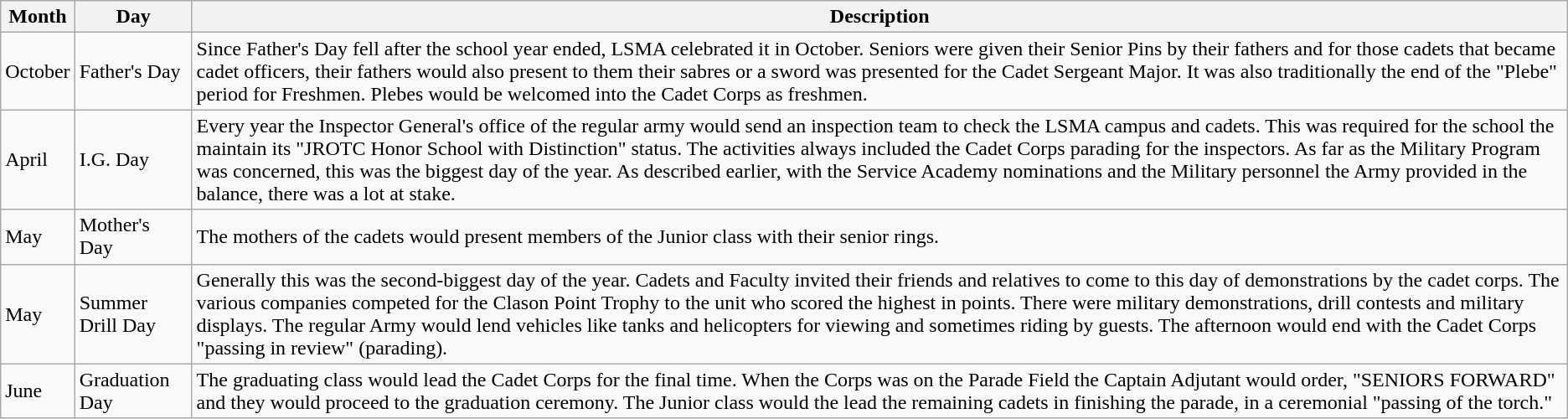<table class="wikitable">
<tr>
<th>Month</th>
<th>Day</th>
<th>Description</th>
</tr>
<tr>
<td>October</td>
<td>Father's Day</td>
<td>Since Father's Day fell after the school year ended, LSMA celebrated it in October.  Seniors were given their Senior Pins by their fathers and for those cadets that became cadet officers, their fathers would also present to them their sabres or a sword was presented for the Cadet Sergeant Major.  It was also traditionally the end of the "Plebe" period for Freshmen.  Plebes would be welcomed into the Cadet Corps as freshmen.</td>
</tr>
<tr>
<td>April</td>
<td>I.G. Day</td>
<td>Every year the Inspector General's office of the regular army would send an inspection team to check the LSMA campus and cadets. This was required for the school the maintain its "JROTC Honor School with Distinction" status. The activities always included the Cadet Corps parading for the inspectors. As far as the Military Program was concerned, this was the biggest day of the year.  As described earlier, with the Service Academy nominations and the Military personnel the Army provided in the balance, there was a lot at stake.</td>
</tr>
<tr>
<td>May</td>
<td>Mother's Day</td>
<td>The mothers of the cadets would present members of the Junior class with their senior rings.</td>
</tr>
<tr>
<td>May</td>
<td>Summer Drill Day</td>
<td>Generally this was the second-biggest day of the year.  Cadets and Faculty invited their friends and relatives to come to this day of demonstrations by the cadet corps. The various companies competed for the Clason Point Trophy to the unit who scored the highest in points.  There were military demonstrations, drill contests and military displays.  The regular Army would lend vehicles like tanks and helicopters for viewing and sometimes riding by guests.  The afternoon would end with the Cadet Corps "passing in review" (parading).</td>
</tr>
<tr>
<td>June</td>
<td>Graduation Day</td>
<td>The graduating class would lead the Cadet Corps for the final time.  When the Corps was on the Parade Field the Captain Adjutant would order, "SENIORS FORWARD" and they would proceed to the graduation ceremony.  The Junior class would the lead the remaining cadets in finishing the parade, in a ceremonial "passing of the torch."</td>
</tr>
</table>
